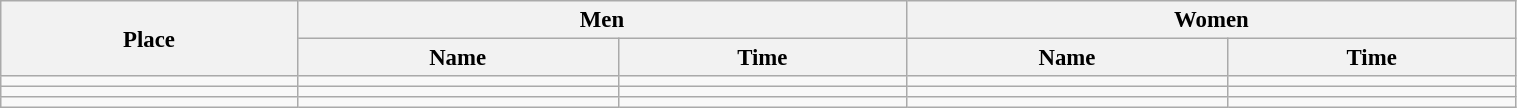<table class=wikitable style="font-size:95%" width="80%">
<tr>
<th rowspan="2">Place</th>
<th colspan="2">Men</th>
<th colspan="2">Women</th>
</tr>
<tr>
<th>Name</th>
<th>Time</th>
<th>Name</th>
<th>Time</th>
</tr>
<tr>
<td align="center"></td>
<td></td>
<td></td>
<td></td>
<td></td>
</tr>
<tr>
<td align="center"></td>
<td></td>
<td></td>
<td></td>
<td></td>
</tr>
<tr>
<td align="center"></td>
<td></td>
<td></td>
<td></td>
<td></td>
</tr>
</table>
